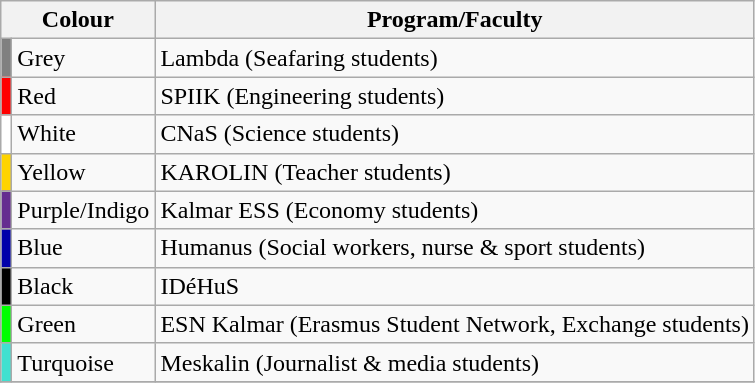<table class=wikitable>
<tr>
<th colspan=2>Colour</th>
<th>Program/Faculty</th>
</tr>
<tr>
<td style="background:#808080"></td>
<td>Grey</td>
<td>Lambda (Seafaring students)</td>
</tr>
<tr>
<td style="background:#FF0000"></td>
<td>Red</td>
<td>SPIIK (Engineering students)</td>
</tr>
<tr>
<td style="background:#FFFFFF"></td>
<td>White </td>
<td>CNaS (Science students)</td>
</tr>
<tr>
<td style="background:#FFD400"></td>
<td>Yellow </td>
<td>KAROLIN (Teacher students)</td>
</tr>
<tr>
<td style="background:#652D90"></td>
<td>Purple/Indigo </td>
<td>Kalmar ESS (Economy students)</td>
</tr>
<tr>
<td style="background:#0000AA"></td>
<td>Blue </td>
<td>Humanus (Social workers, nurse & sport students)</td>
</tr>
<tr>
<td style="background:#000000"></td>
<td>Black </td>
<td>IDéHuS</td>
</tr>
<tr>
<td style="background:#00FF00"></td>
<td>Green </td>
<td>ESN Kalmar (Erasmus Student Network, Exchange students)</td>
</tr>
<tr>
<td style="background: #40E0D0"></td>
<td>Turquoise</td>
<td>Meskalin (Journalist & media students)</td>
</tr>
<tr>
</tr>
</table>
